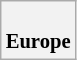<table class="wikitable plainrowheaders" style="background:#fff; font-size:86%; line-height:16px; border:grey solid 1px; border-collapse:collapse;">
<tr>
<th colspan="5"><br>Europe
</th>
</tr>
</table>
